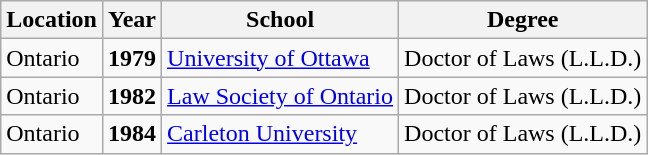<table class="wikitable">
<tr>
<th>Location</th>
<th>Year</th>
<th>School</th>
<th>Degree</th>
</tr>
<tr>
<td> Ontario</td>
<td><strong>1979</strong></td>
<td><a href='#'>University of Ottawa</a>                              </td>
<td>Doctor of Laws (L.L.D.)</td>
</tr>
<tr>
<td> Ontario</td>
<td><strong>1982</strong></td>
<td><a href='#'>Law Society of Ontario</a></td>
<td>Doctor of Laws (L.L.D.)</td>
</tr>
<tr>
<td> Ontario</td>
<td><strong>1984</strong></td>
<td><a href='#'>Carleton University</a></td>
<td>Doctor of Laws (L.L.D.)</td>
</tr>
</table>
